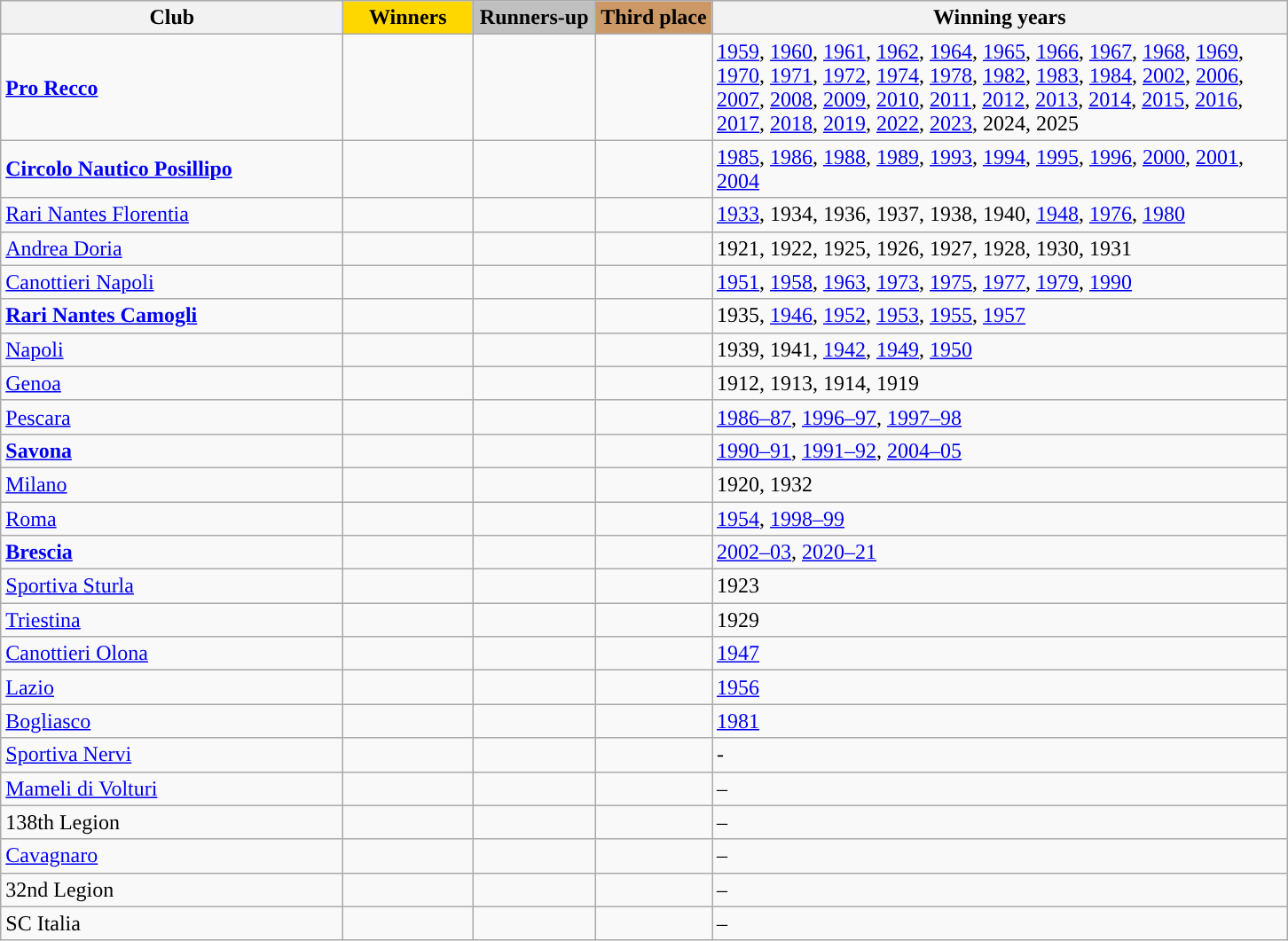<table class="wikitable">
<tr>
<th width=250>Club</th>
<th width=90; style="background:gold">Winners</th>
<th width=85; style="background:silver">Runners-up</th>
<th width=80; style="background:#cc9966">Third place</th>
<th width=425>Winning years</th>
</tr>
<tr>
<td> <strong><a href='#'>Pro Recco</a></strong></td>
<td></td>
<td></td>
<td></td>
<td><a href='#'>1959</a>, <a href='#'>1960</a>, <a href='#'>1961</a>, <a href='#'>1962</a>, <a href='#'>1964</a>, <a href='#'>1965</a>, <a href='#'>1966</a>, <a href='#'>1967</a>, <a href='#'>1968</a>, <a href='#'>1969</a>, <a href='#'>1970</a>, <a href='#'>1971</a>, <a href='#'>1972</a>, <a href='#'>1974</a>, <a href='#'>1978</a>, <a href='#'>1982</a>, <a href='#'>1983</a>, <a href='#'>1984</a>, <a href='#'>2002</a>, <a href='#'>2006</a>, <a href='#'>2007</a>, <a href='#'>2008</a>, <a href='#'>2009</a>, <a href='#'>2010</a>, <a href='#'>2011</a>, <a href='#'>2012</a>, <a href='#'>2013</a>, <a href='#'>2014</a>, <a href='#'>2015</a>, <a href='#'>2016</a>, <a href='#'>2017</a>, <a href='#'>2018</a>, <a href='#'>2019</a>, <a href='#'>2022</a>, <a href='#'>2023</a>, 2024, 2025</td>
</tr>
<tr>
<td> <strong><a href='#'>Circolo Nautico Posillipo</a></strong></td>
<td></td>
<td></td>
<td></td>
<td><a href='#'>1985</a>, <a href='#'>1986</a>, <a href='#'>1988</a>, <a href='#'>1989</a>, <a href='#'>1993</a>, <a href='#'>1994</a>, <a href='#'>1995</a>, <a href='#'>1996</a>, <a href='#'>2000</a>, <a href='#'>2001</a>, <a href='#'>2004</a></td>
</tr>
<tr>
<td> <a href='#'>Rari Nantes Florentia</a></td>
<td></td>
<td></td>
<td></td>
<td><a href='#'>1933</a>, 1934, 1936, 1937, 1938, 1940, <a href='#'>1948</a>, <a href='#'>1976</a>, <a href='#'>1980</a></td>
</tr>
<tr>
<td> <a href='#'>Andrea Doria</a></td>
<td></td>
<td></td>
<td></td>
<td>1921, 1922, 1925, 1926, 1927, 1928, 1930, 1931</td>
</tr>
<tr>
<td><a href='#'>Canottieri Napoli</a></td>
<td></td>
<td></td>
<td></td>
<td><a href='#'>1951</a>, <a href='#'>1958</a>, <a href='#'>1963</a>, <a href='#'>1973</a>, <a href='#'>1975</a>, <a href='#'>1977</a>, <a href='#'>1979</a>, <a href='#'>1990</a></td>
</tr>
<tr>
<td> <strong><a href='#'>Rari Nantes Camogli</a></strong></td>
<td></td>
<td></td>
<td></td>
<td>1935, <a href='#'>1946</a>, <a href='#'>1952</a>, <a href='#'>1953</a>, <a href='#'>1955</a>, <a href='#'>1957</a></td>
</tr>
<tr>
<td><a href='#'>Napoli</a></td>
<td></td>
<td></td>
<td></td>
<td>1939, 1941, <a href='#'>1942</a>, <a href='#'>1949</a>, <a href='#'>1950</a></td>
</tr>
<tr>
<td>  <a href='#'>Genoa</a></td>
<td></td>
<td></td>
<td></td>
<td>1912, 1913, 1914, 1919</td>
</tr>
<tr>
<td><a href='#'>Pescara</a></td>
<td></td>
<td></td>
<td></td>
<td><a href='#'>1986–87</a>, <a href='#'>1996–97</a>, <a href='#'>1997–98</a></td>
</tr>
<tr>
<td><strong><a href='#'>Savona</a></strong></td>
<td></td>
<td></td>
<td></td>
<td><a href='#'>1990–91</a>, <a href='#'>1991–92</a>, <a href='#'>2004–05</a></td>
</tr>
<tr>
<td><a href='#'>Milano</a></td>
<td></td>
<td></td>
<td></td>
<td>1920, 1932</td>
</tr>
<tr>
<td><a href='#'>Roma</a></td>
<td></td>
<td></td>
<td></td>
<td><a href='#'>1954</a>, <a href='#'>1998–99</a></td>
</tr>
<tr>
<td> <strong><a href='#'>Brescia</a></strong></td>
<td></td>
<td></td>
<td></td>
<td><a href='#'>2002–03</a>, <a href='#'>2020–21</a></td>
</tr>
<tr>
<td> <a href='#'>Sportiva Sturla</a></td>
<td></td>
<td></td>
<td></td>
<td>1923</td>
</tr>
<tr>
<td><a href='#'>Triestina</a></td>
<td></td>
<td></td>
<td></td>
<td>1929</td>
</tr>
<tr>
<td><a href='#'>Canottieri Olona</a></td>
<td></td>
<td></td>
<td></td>
<td><a href='#'>1947</a></td>
</tr>
<tr>
<td><a href='#'>Lazio</a></td>
<td></td>
<td></td>
<td></td>
<td><a href='#'>1956</a></td>
</tr>
<tr>
<td><a href='#'>Bogliasco</a></td>
<td></td>
<td></td>
<td></td>
<td><a href='#'>1981</a></td>
</tr>
<tr>
<td> <a href='#'>Sportiva Nervi</a></td>
<td></td>
<td></td>
<td></td>
<td>-</td>
</tr>
<tr>
<td><a href='#'>Mameli di Volturi</a></td>
<td></td>
<td></td>
<td></td>
<td>–</td>
</tr>
<tr>
<td>138th Legion</td>
<td></td>
<td></td>
<td></td>
<td>–</td>
</tr>
<tr>
<td><a href='#'>Cavagnaro</a></td>
<td></td>
<td></td>
<td></td>
<td>–</td>
</tr>
<tr>
<td>32nd Legion</td>
<td></td>
<td></td>
<td></td>
<td>–</td>
</tr>
<tr>
<td>SC Italia</td>
<td></td>
<td></td>
<td></td>
<td>–</td>
</tr>
</table>
